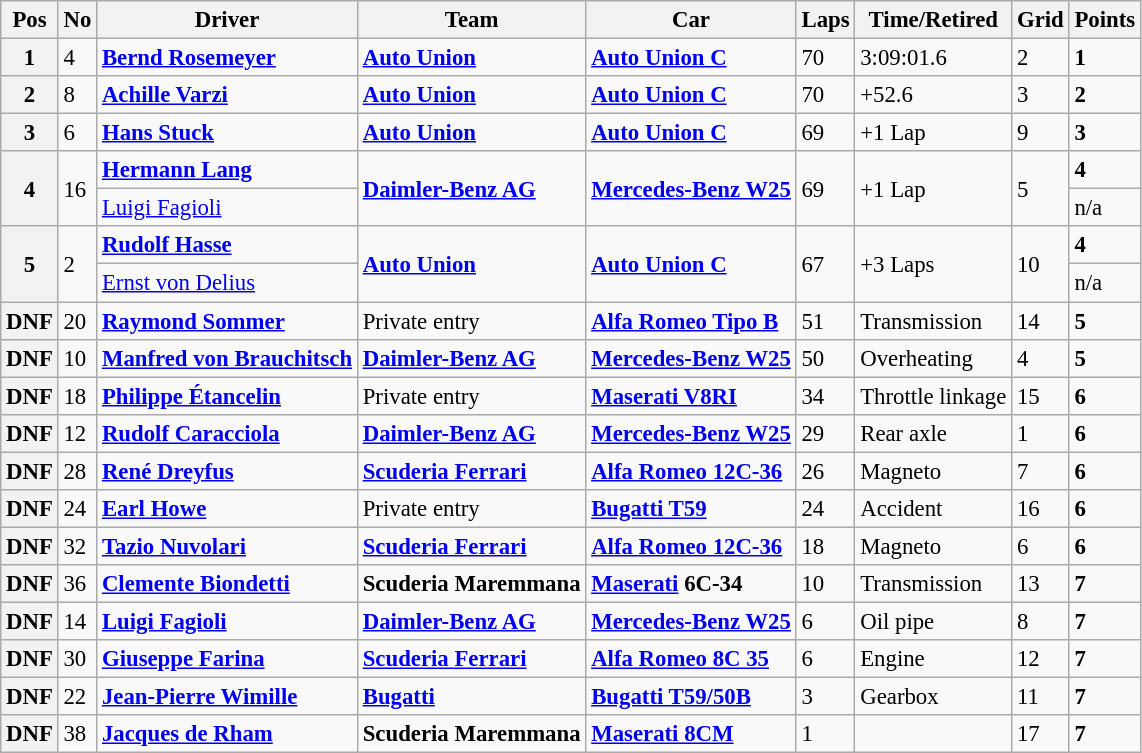<table class="wikitable" style="font-size: 95%;">
<tr>
<th>Pos</th>
<th>No</th>
<th>Driver</th>
<th>Team</th>
<th>Car</th>
<th>Laps</th>
<th>Time/Retired</th>
<th>Grid</th>
<th>Points</th>
</tr>
<tr>
<th>1</th>
<td>4</td>
<td> <strong><a href='#'>Bernd Rosemeyer</a></strong></td>
<td><strong><a href='#'>Auto Union</a></strong></td>
<td><strong><a href='#'>Auto Union C</a></strong></td>
<td>70</td>
<td>3:09:01.6</td>
<td>2</td>
<td><strong>1</strong></td>
</tr>
<tr>
<th>2</th>
<td>8</td>
<td> <strong><a href='#'>Achille Varzi</a></strong></td>
<td><strong><a href='#'>Auto Union</a></strong></td>
<td><strong><a href='#'>Auto Union C</a></strong></td>
<td>70</td>
<td>+52.6</td>
<td>3</td>
<td><strong>2</strong></td>
</tr>
<tr>
<th>3</th>
<td>6</td>
<td> <strong><a href='#'>Hans Stuck</a></strong></td>
<td><strong><a href='#'>Auto Union</a></strong></td>
<td><strong><a href='#'>Auto Union C</a></strong></td>
<td>69</td>
<td>+1 Lap</td>
<td>9</td>
<td><strong>3</strong></td>
</tr>
<tr>
<th rowspan=2>4</th>
<td rowspan=2>16</td>
<td> <strong><a href='#'>Hermann Lang</a></strong></td>
<td rowspan=2><strong><a href='#'>Daimler-Benz AG</a></strong></td>
<td rowspan=2><strong><a href='#'>Mercedes-Benz W25</a></strong></td>
<td rowspan=2>69</td>
<td rowspan=2>+1 Lap</td>
<td rowspan=2>5</td>
<td><strong>4</strong></td>
</tr>
<tr>
<td> <a href='#'>Luigi Fagioli</a></td>
<td>n/a</td>
</tr>
<tr>
<th rowspan=2>5</th>
<td rowspan=2>2</td>
<td> <strong><a href='#'>Rudolf Hasse</a></strong></td>
<td rowspan=2><strong><a href='#'>Auto Union</a></strong></td>
<td rowspan=2><strong><a href='#'>Auto Union C</a></strong></td>
<td rowspan=2>67</td>
<td rowspan=2>+3 Laps</td>
<td rowspan=2>10</td>
<td><strong>4</strong></td>
</tr>
<tr>
<td> <a href='#'>Ernst von Delius</a></td>
<td>n/a</td>
</tr>
<tr>
<th>DNF</th>
<td>20</td>
<td> <strong><a href='#'>Raymond Sommer</a></strong></td>
<td>Private entry</td>
<td><strong><a href='#'>Alfa Romeo Tipo B</a></strong></td>
<td>51</td>
<td>Transmission</td>
<td>14</td>
<td><strong>5</strong></td>
</tr>
<tr>
<th>DNF</th>
<td>10</td>
<td> <strong><a href='#'>Manfred von Brauchitsch</a></strong></td>
<td><strong><a href='#'>Daimler-Benz AG</a></strong></td>
<td><strong><a href='#'>Mercedes-Benz W25</a></strong></td>
<td>50</td>
<td>Overheating</td>
<td>4</td>
<td><strong>5</strong></td>
</tr>
<tr>
<th>DNF</th>
<td>18</td>
<td> <strong><a href='#'>Philippe Étancelin</a></strong></td>
<td>Private entry</td>
<td><strong><a href='#'>Maserati V8RI</a></strong></td>
<td>34</td>
<td>Throttle linkage</td>
<td>15</td>
<td><strong>6</strong></td>
</tr>
<tr>
<th>DNF</th>
<td>12</td>
<td> <strong><a href='#'>Rudolf Caracciola</a></strong></td>
<td><strong><a href='#'>Daimler-Benz AG</a></strong></td>
<td><strong><a href='#'>Mercedes-Benz W25</a></strong></td>
<td>29</td>
<td>Rear axle</td>
<td>1</td>
<td><strong>6</strong></td>
</tr>
<tr>
<th>DNF</th>
<td>28</td>
<td> <strong><a href='#'>René Dreyfus</a></strong></td>
<td><strong><a href='#'>Scuderia Ferrari</a></strong></td>
<td><strong><a href='#'>Alfa Romeo 12C-36</a></strong></td>
<td>26</td>
<td>Magneto</td>
<td>7</td>
<td><strong>6</strong></td>
</tr>
<tr>
<th>DNF</th>
<td>24</td>
<td> <strong><a href='#'>Earl Howe</a></strong></td>
<td>Private entry</td>
<td><strong><a href='#'>Bugatti T59</a></strong></td>
<td>24</td>
<td>Accident</td>
<td>16</td>
<td><strong>6</strong></td>
</tr>
<tr>
<th>DNF</th>
<td>32</td>
<td> <strong><a href='#'>Tazio Nuvolari</a></strong></td>
<td><strong><a href='#'>Scuderia Ferrari</a></strong></td>
<td><strong><a href='#'>Alfa Romeo 12C-36</a></strong></td>
<td>18</td>
<td>Magneto</td>
<td>6</td>
<td><strong>6</strong></td>
</tr>
<tr>
<th>DNF</th>
<td>36</td>
<td> <strong><a href='#'>Clemente Biondetti</a></strong></td>
<td><strong>Scuderia Maremmana</strong></td>
<td><strong><a href='#'>Maserati</a> 6C-34</strong></td>
<td>10</td>
<td>Transmission</td>
<td>13</td>
<td><strong>7</strong></td>
</tr>
<tr>
<th>DNF</th>
<td>14</td>
<td> <strong><a href='#'>Luigi Fagioli</a></strong></td>
<td><strong><a href='#'>Daimler-Benz AG</a></strong></td>
<td><strong><a href='#'>Mercedes-Benz W25</a></strong></td>
<td>6</td>
<td>Oil pipe</td>
<td>8</td>
<td><strong>7</strong></td>
</tr>
<tr>
<th>DNF</th>
<td>30</td>
<td> <strong><a href='#'>Giuseppe Farina</a></strong></td>
<td><strong><a href='#'>Scuderia Ferrari</a></strong></td>
<td><strong><a href='#'>Alfa Romeo 8C 35</a></strong></td>
<td>6</td>
<td>Engine</td>
<td>12</td>
<td><strong>7</strong></td>
</tr>
<tr>
<th>DNF</th>
<td>22</td>
<td> <strong><a href='#'>Jean-Pierre Wimille</a></strong></td>
<td><strong><a href='#'>Bugatti</a></strong></td>
<td><strong><a href='#'>Bugatti T59/50B</a></strong></td>
<td>3</td>
<td>Gearbox</td>
<td>11</td>
<td><strong>7</strong></td>
</tr>
<tr>
<th>DNF</th>
<td>38</td>
<td> <strong><a href='#'>Jacques de Rham</a></strong></td>
<td><strong>Scuderia Maremmana</strong></td>
<td><strong><a href='#'>Maserati 8CM</a></strong></td>
<td>1</td>
<td></td>
<td>17</td>
<td><strong>7</strong></td>
</tr>
</table>
